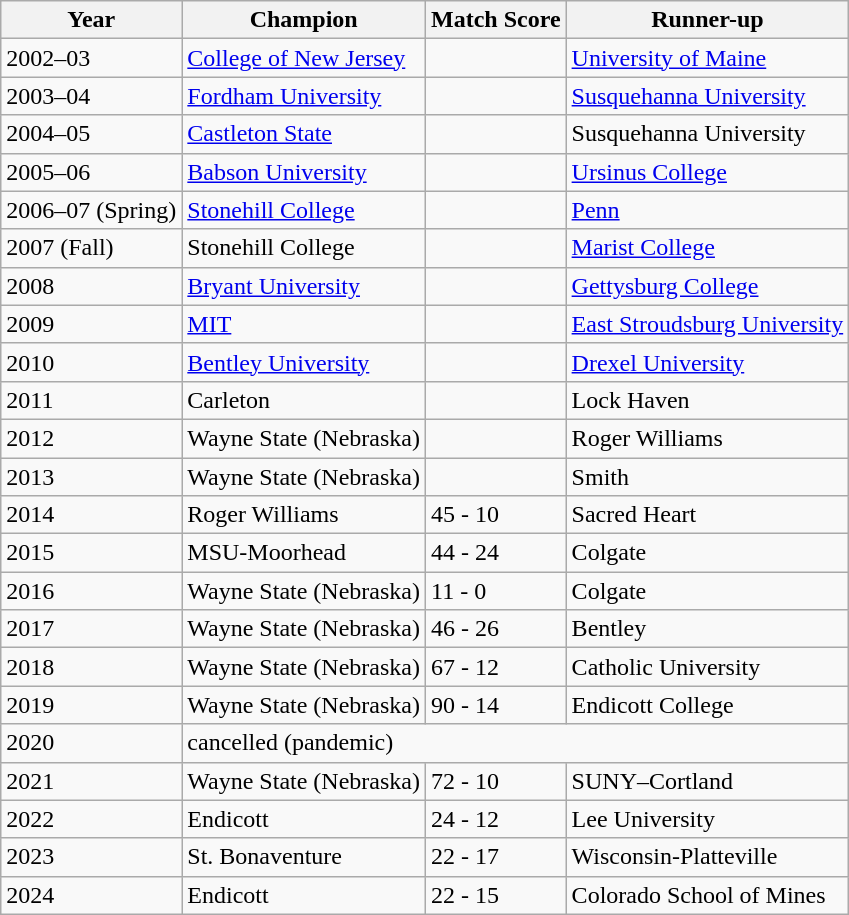<table class="wikitable">
<tr>
<th>Year</th>
<th>Champion</th>
<th>Match Score</th>
<th>Runner-up</th>
</tr>
<tr>
<td>2002–03</td>
<td><a href='#'>College of New Jersey</a></td>
<td></td>
<td><a href='#'>University of Maine</a></td>
</tr>
<tr>
<td>2003–04</td>
<td><a href='#'>Fordham University</a></td>
<td></td>
<td><a href='#'>Susquehanna University</a></td>
</tr>
<tr>
<td>2004–05</td>
<td><a href='#'>Castleton State</a></td>
<td></td>
<td>Susquehanna University</td>
</tr>
<tr>
<td>2005–06</td>
<td><a href='#'>Babson University</a></td>
<td></td>
<td><a href='#'>Ursinus College</a></td>
</tr>
<tr>
<td>2006–07 (Spring)</td>
<td><a href='#'>Stonehill College</a></td>
<td></td>
<td><a href='#'>Penn</a></td>
</tr>
<tr>
<td>2007 (Fall)</td>
<td>Stonehill College</td>
<td></td>
<td><a href='#'>Marist College</a></td>
</tr>
<tr>
<td>2008</td>
<td><a href='#'>Bryant University</a></td>
<td></td>
<td><a href='#'>Gettysburg College</a></td>
</tr>
<tr>
<td>2009</td>
<td><a href='#'>MIT</a></td>
<td></td>
<td><a href='#'>East Stroudsburg University</a></td>
</tr>
<tr>
<td>2010</td>
<td><a href='#'>Bentley University</a></td>
<td></td>
<td><a href='#'>Drexel University</a></td>
</tr>
<tr>
<td>2011</td>
<td>Carleton</td>
<td></td>
<td>Lock Haven</td>
</tr>
<tr>
<td>2012</td>
<td>Wayne State (Nebraska)</td>
<td></td>
<td>Roger Williams</td>
</tr>
<tr>
<td>2013</td>
<td>Wayne State (Nebraska)</td>
<td></td>
<td>Smith</td>
</tr>
<tr>
<td>2014</td>
<td>Roger Williams</td>
<td>45 - 10</td>
<td>Sacred Heart</td>
</tr>
<tr>
<td>2015</td>
<td>MSU-Moorhead</td>
<td>44 - 24</td>
<td>Colgate</td>
</tr>
<tr>
<td>2016</td>
<td>Wayne State (Nebraska)</td>
<td>11 - 0</td>
<td>Colgate</td>
</tr>
<tr>
<td>2017</td>
<td>Wayne State (Nebraska)</td>
<td>46 - 26</td>
<td>Bentley</td>
</tr>
<tr>
<td>2018</td>
<td>Wayne State (Nebraska)</td>
<td>67 - 12</td>
<td>Catholic University</td>
</tr>
<tr>
<td>2019</td>
<td>Wayne State (Nebraska)</td>
<td>90 - 14</td>
<td>Endicott College</td>
</tr>
<tr>
<td>2020</td>
<td colspan="3">cancelled (pandemic)</td>
</tr>
<tr>
<td>2021</td>
<td>Wayne State (Nebraska)</td>
<td>72 - 10</td>
<td>SUNY–Cortland</td>
</tr>
<tr>
<td>2022</td>
<td>Endicott</td>
<td>24 - 12</td>
<td>Lee University</td>
</tr>
<tr>
<td>2023</td>
<td>St. Bonaventure</td>
<td>22 - 17</td>
<td>Wisconsin-Platteville</td>
</tr>
<tr>
<td>2024</td>
<td>Endicott</td>
<td>22 - 15</td>
<td>Colorado School of Mines</td>
</tr>
</table>
